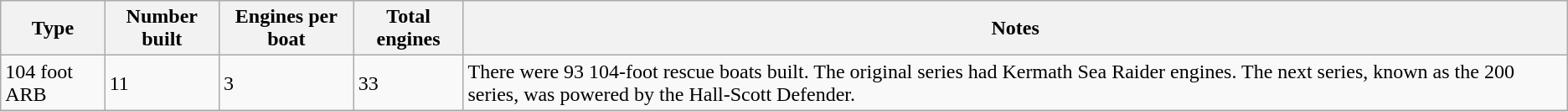<table class="wikitable">
<tr>
<th>Type</th>
<th>Number built</th>
<th>Engines per boat</th>
<th>Total engines</th>
<th>Notes</th>
</tr>
<tr>
<td>104 foot ARB</td>
<td>11</td>
<td>3</td>
<td>33</td>
<td>There were 93 104-foot rescue boats built.  The original series had Kermath Sea Raider engines.  The next series, known as the 200 series, was powered by the Hall-Scott Defender.</td>
</tr>
</table>
